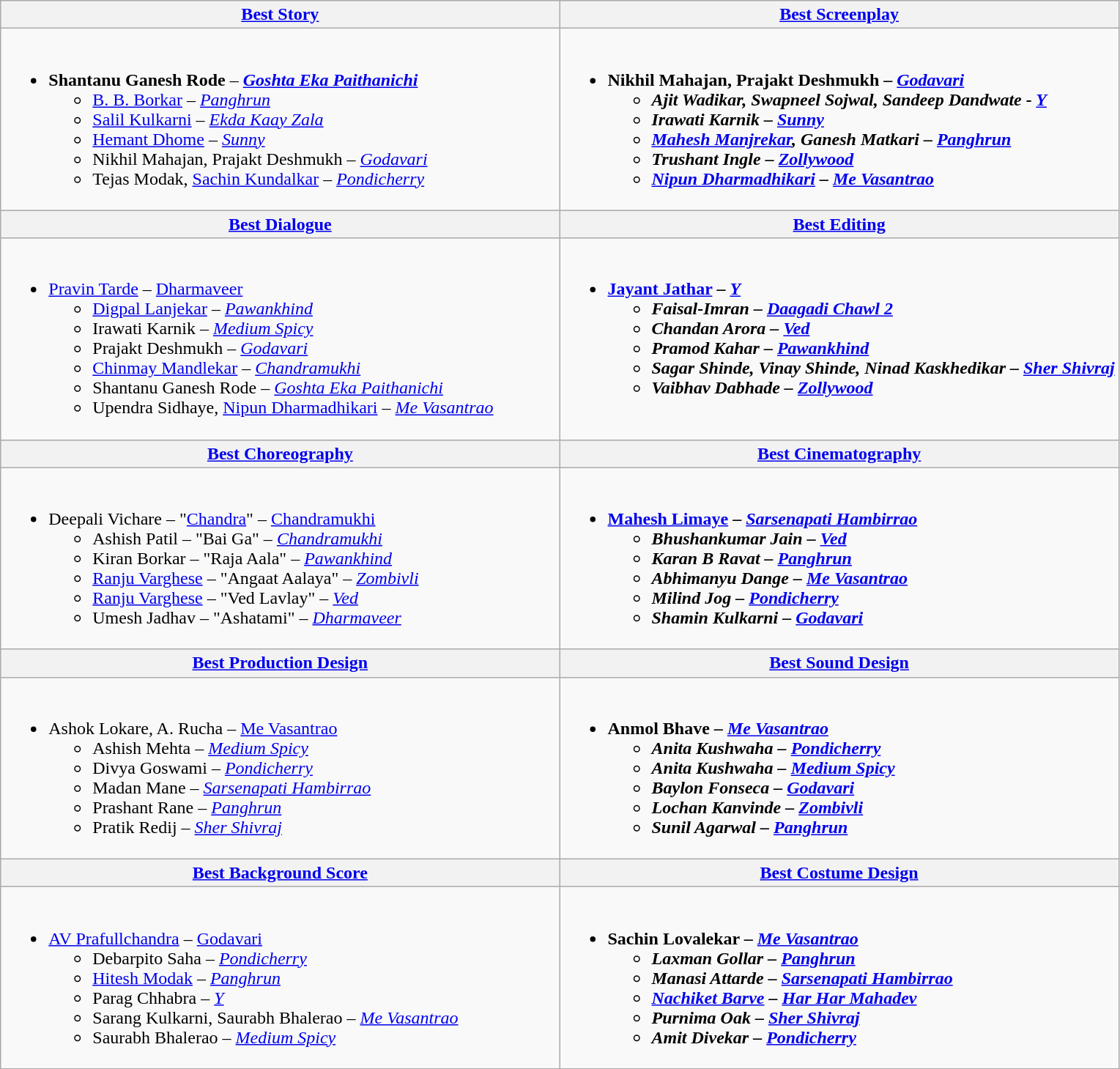<table class="wikitable">
<tr>
<th style="vertical-align:top; width:50%;"><a href='#'>Best Story</a></th>
<th style="vertical-align:top; width:50%;"><a href='#'>Best Screenplay</a></th>
</tr>
<tr>
<td valign="top"><br><ul><li><strong>Shantanu Ganesh Rode</strong> – <strong><em><a href='#'>Goshta Eka Paithanichi</a></em></strong><ul><li><a href='#'>B. B. Borkar</a> – <em><a href='#'>Panghrun</a></em></li><li><a href='#'>Salil Kulkarni</a> – <em><a href='#'>Ekda Kaay Zala</a></em></li><li><a href='#'>Hemant Dhome</a> – <em><a href='#'>Sunny</a></em></li><li>Nikhil Mahajan, Prajakt Deshmukh – <em><a href='#'>Godavari</a></em></li><li>Tejas Modak, <a href='#'>Sachin Kundalkar</a> – <em><a href='#'>Pondicherry</a></em></li></ul></li></ul></td>
<td valign="top"><br><ul><li><strong>Nikhil Mahajan, Prajakt Deshmukh – <em><a href='#'>Godavari</a><strong><em><ul><li>Ajit Wadikar, Swapneel Sojwal, Sandeep Dandwate - </em><a href='#'>Y</a><em></li><li>Irawati Karnik – </em><a href='#'>Sunny</a><em></li><li><a href='#'>Mahesh Manjrekar</a>, Ganesh Matkari – </em><a href='#'>Panghrun</a><em></li><li>Trushant Ingle – <a href='#'>Zollywood</a></li><li><a href='#'>Nipun Dharmadhikari</a> – </em><a href='#'>Me Vasantrao</a><em></li></ul></li></ul></td>
</tr>
<tr>
<th><a href='#'>Best Dialogue</a></th>
<th><a href='#'>Best Editing</a></th>
</tr>
<tr>
<td><br><ul><li></strong><a href='#'>Pravin Tarde</a> – </em><a href='#'>Dharmaveer</a></em></strong><ul><li><a href='#'>Digpal Lanjekar</a> – <em><a href='#'>Pawankhind</a></em></li><li>Irawati Karnik – <em><a href='#'>Medium Spicy</a></em></li><li>Prajakt Deshmukh – <em><a href='#'>Godavari</a></em></li><li><a href='#'>Chinmay Mandlekar</a> – <em><a href='#'>Chandramukhi</a></em></li><li>Shantanu Ganesh Rode – <em><a href='#'>Goshta Eka Paithanichi</a></em></li><li>Upendra Sidhaye, <a href='#'>Nipun Dharmadhikari</a> – <em><a href='#'>Me Vasantrao</a></em></li></ul></li></ul></td>
<td valign="top"><br><ul><li><strong><a href='#'>Jayant Jathar</a> – <em><a href='#'>Y</a><strong><em><ul><li>Faisal-Imran – </em><a href='#'>Daagadi Chawl 2</a><em></li><li>Chandan Arora – </em><a href='#'>Ved</a><em></li><li>Pramod Kahar – </em><a href='#'>Pawankhind</a><em></li><li>Sagar Shinde, Vinay Shinde, Ninad Kaskhedikar – </em><a href='#'>Sher Shivraj</a><em></li><li>Vaibhav Dabhade – </em><a href='#'>Zollywood</a><em></li></ul></li></ul></td>
</tr>
<tr>
<th><a href='#'>Best Choreography</a></th>
<th><a href='#'>Best Cinematography</a></th>
</tr>
<tr>
<td valign="top"><br><ul><li></strong>Deepali Vichare – "<a href='#'>Chandra</a>" – </em><a href='#'>Chandramukhi</a></em></strong><ul><li>Ashish Patil – "Bai Ga" – <em><a href='#'>Chandramukhi</a></em></li><li>Kiran Borkar – "Raja Aala" – <em><a href='#'>Pawankhind</a></em></li><li><a href='#'>Ranju Varghese</a> – "Angaat Aalaya" – <em><a href='#'>Zombivli</a></em></li><li><a href='#'>Ranju Varghese</a> – "Ved Lavlay" – <em><a href='#'>Ved</a></em></li><li>Umesh Jadhav – "Ashatami" – <em><a href='#'>Dharmaveer</a></em></li></ul></li></ul></td>
<td valign="top"><br><ul><li><strong><a href='#'>Mahesh Limaye</a> – <em><a href='#'>Sarsenapati Hambirrao</a><strong><em><ul><li>Bhushankumar Jain – </em><a href='#'>Ved</a><em></li><li>Karan B Ravat – </em><a href='#'>Panghrun</a><em></li><li>Abhimanyu Dange – </em><a href='#'>Me Vasantrao</a><em></li><li>Milind Jog – </em><a href='#'>Pondicherry</a><em></li><li>Shamin Kulkarni – </em><a href='#'>Godavari</a><em></li></ul></li></ul></td>
</tr>
<tr>
<th><a href='#'>Best Production Design</a></th>
<th><a href='#'>Best Sound Design</a></th>
</tr>
<tr>
<td valign="top"><br><ul><li></strong>Ashok Lokare, A. Rucha – </em><a href='#'>Me Vasantrao</a></em></strong><ul><li>Ashish Mehta – <em><a href='#'>Medium Spicy</a></em></li><li>Divya Goswami – <em><a href='#'>Pondicherry</a></em></li><li>Madan Mane – <em><a href='#'>Sarsenapati Hambirrao</a></em></li><li>Prashant Rane – <em><a href='#'>Panghrun</a></em></li><li>Pratik Redij – <em><a href='#'>Sher Shivraj</a></em></li></ul></li></ul></td>
<td valign="top"><br><ul><li><strong>Anmol Bhave – <em><a href='#'>Me Vasantrao</a><strong><em><ul><li>Anita Kushwaha – </em><a href='#'>Pondicherry</a><em></li><li>Anita Kushwaha – </em><a href='#'>Medium Spicy</a><em></li><li>Baylon Fonseca – </em><a href='#'>Godavari</a><em></li><li>Lochan Kanvinde – </em><a href='#'>Zombivli</a><em></li><li>Sunil Agarwal – </em><a href='#'>Panghrun</a><em></li></ul></li></ul></td>
</tr>
<tr>
<th><a href='#'>Best Background Score</a></th>
<th><a href='#'>Best Costume Design</a></th>
</tr>
<tr>
<td valign="top"><br><ul><li></strong><a href='#'>AV Prafullchandra</a> – </em><a href='#'>Godavari</a></em></strong><ul><li>Debarpito Saha – <em><a href='#'>Pondicherry</a></em></li><li><a href='#'>Hitesh Modak</a> – <em><a href='#'>Panghrun</a></em></li><li>Parag Chhabra – <em><a href='#'>Y</a></em></li><li>Sarang Kulkarni, Saurabh Bhalerao – <em><a href='#'>Me Vasantrao</a></em></li><li>Saurabh Bhalerao – <em><a href='#'>Medium Spicy</a></em></li></ul></li></ul></td>
<td valign="top"><br><ul><li><strong>Sachin Lovalekar – <em><a href='#'>Me Vasantrao</a><strong><em><ul><li>Laxman Gollar – </em><a href='#'>Panghrun</a><em></li><li>Manasi Attarde – </em><a href='#'>Sarsenapati Hambirrao</a><em></li><li><a href='#'>Nachiket Barve</a> – </em><a href='#'>Har Har Mahadev</a><em></li><li>Purnima Oak – </em><a href='#'>Sher Shivraj</a><em></li><li>Amit Divekar – </em><a href='#'>Pondicherry</a><em></li></ul></li></ul></td>
</tr>
</table>
